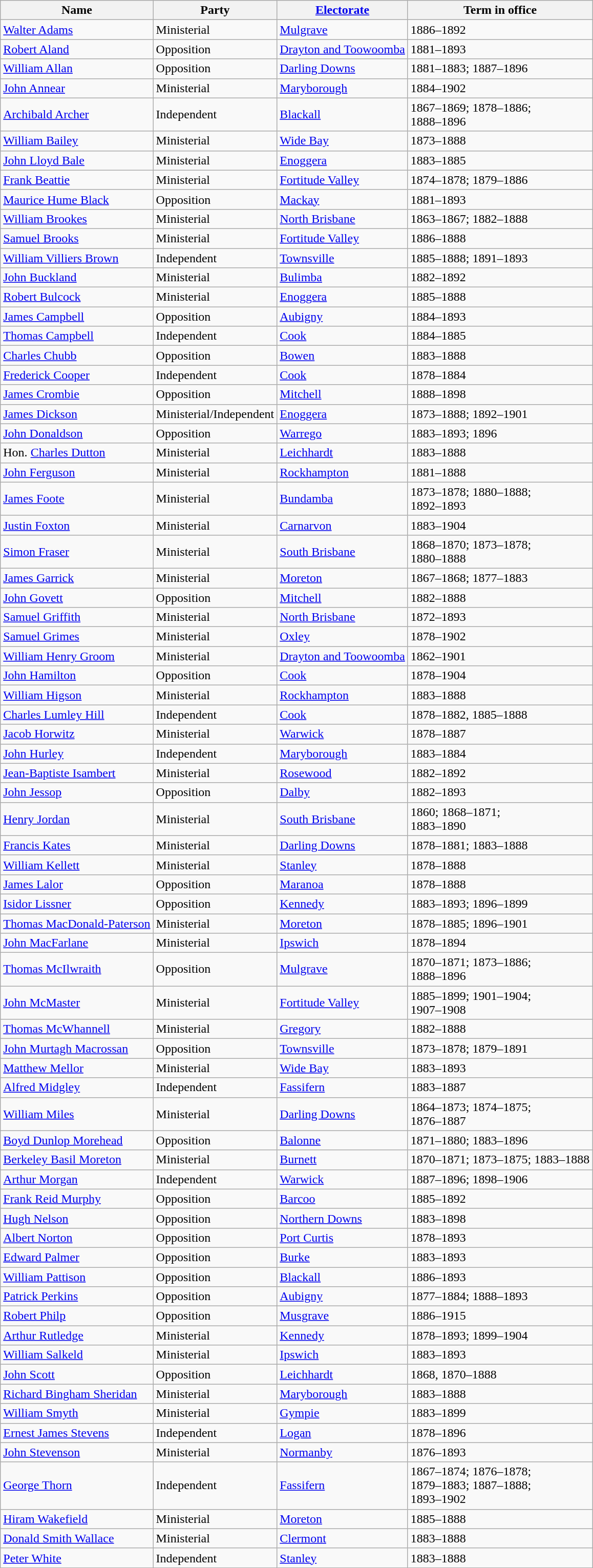<table class="wikitable sortable">
<tr>
<th>Name</th>
<th>Party</th>
<th><a href='#'>Electorate</a></th>
<th>Term in office</th>
</tr>
<tr>
<td><a href='#'>Walter Adams</a></td>
<td>Ministerial</td>
<td><a href='#'>Mulgrave</a></td>
<td>1886–1892</td>
</tr>
<tr>
<td><a href='#'>Robert Aland</a></td>
<td>Opposition</td>
<td><a href='#'>Drayton and Toowoomba</a></td>
<td>1881–1893</td>
</tr>
<tr>
<td><a href='#'>William Allan</a></td>
<td>Opposition</td>
<td><a href='#'>Darling Downs</a></td>
<td>1881–1883; 1887–1896</td>
</tr>
<tr>
<td><a href='#'>John Annear</a></td>
<td>Ministerial</td>
<td><a href='#'>Maryborough</a></td>
<td>1884–1902</td>
</tr>
<tr>
<td><a href='#'>Archibald Archer</a></td>
<td>Independent</td>
<td><a href='#'>Blackall</a></td>
<td>1867–1869; 1878–1886;<br>1888–1896</td>
</tr>
<tr>
<td><a href='#'>William Bailey</a></td>
<td>Ministerial</td>
<td><a href='#'>Wide Bay</a></td>
<td>1873–1888</td>
</tr>
<tr>
<td><a href='#'>John Lloyd Bale</a></td>
<td>Ministerial</td>
<td><a href='#'>Enoggera</a></td>
<td>1883–1885</td>
</tr>
<tr>
<td><a href='#'>Frank Beattie</a></td>
<td>Ministerial</td>
<td><a href='#'>Fortitude Valley</a></td>
<td>1874–1878; 1879–1886</td>
</tr>
<tr>
<td><a href='#'>Maurice Hume Black</a></td>
<td>Opposition</td>
<td><a href='#'>Mackay</a></td>
<td>1881–1893</td>
</tr>
<tr>
<td><a href='#'>William Brookes</a></td>
<td>Ministerial</td>
<td><a href='#'>North Brisbane</a></td>
<td>1863–1867; 1882–1888</td>
</tr>
<tr>
<td><a href='#'>Samuel Brooks</a></td>
<td>Ministerial</td>
<td><a href='#'>Fortitude Valley</a></td>
<td>1886–1888</td>
</tr>
<tr>
<td><a href='#'>William Villiers Brown</a></td>
<td>Independent</td>
<td><a href='#'>Townsville</a></td>
<td>1885–1888; 1891–1893</td>
</tr>
<tr>
<td><a href='#'>John Buckland</a></td>
<td>Ministerial</td>
<td><a href='#'>Bulimba</a></td>
<td>1882–1892</td>
</tr>
<tr>
<td><a href='#'>Robert Bulcock</a></td>
<td>Ministerial</td>
<td><a href='#'>Enoggera</a></td>
<td>1885–1888</td>
</tr>
<tr>
<td><a href='#'>James Campbell</a></td>
<td>Opposition</td>
<td><a href='#'>Aubigny</a></td>
<td>1884–1893</td>
</tr>
<tr>
<td><a href='#'>Thomas Campbell</a></td>
<td>Independent</td>
<td><a href='#'>Cook</a></td>
<td>1884–1885</td>
</tr>
<tr>
<td><a href='#'>Charles Chubb</a></td>
<td>Opposition</td>
<td><a href='#'>Bowen</a></td>
<td>1883–1888</td>
</tr>
<tr>
<td><a href='#'>Frederick Cooper</a></td>
<td>Independent</td>
<td><a href='#'>Cook</a></td>
<td>1878–1884</td>
</tr>
<tr>
<td><a href='#'>James Crombie</a></td>
<td>Opposition</td>
<td><a href='#'>Mitchell</a></td>
<td>1888–1898</td>
</tr>
<tr>
<td><a href='#'>James Dickson</a></td>
<td>Ministerial/Independent</td>
<td><a href='#'>Enoggera</a></td>
<td>1873–1888; 1892–1901</td>
</tr>
<tr>
<td><a href='#'>John Donaldson</a></td>
<td>Opposition</td>
<td><a href='#'>Warrego</a></td>
<td>1883–1893; 1896</td>
</tr>
<tr>
<td>Hon. <a href='#'>Charles Dutton</a></td>
<td>Ministerial</td>
<td><a href='#'>Leichhardt</a></td>
<td>1883–1888</td>
</tr>
<tr>
<td><a href='#'>John Ferguson</a></td>
<td>Ministerial</td>
<td><a href='#'>Rockhampton</a></td>
<td>1881–1888</td>
</tr>
<tr>
<td><a href='#'>James Foote</a></td>
<td>Ministerial</td>
<td><a href='#'>Bundamba</a></td>
<td>1873–1878; 1880–1888;<br>1892–1893</td>
</tr>
<tr>
<td><a href='#'>Justin Foxton</a></td>
<td>Ministerial</td>
<td><a href='#'>Carnarvon</a></td>
<td>1883–1904</td>
</tr>
<tr>
<td><a href='#'>Simon Fraser</a></td>
<td>Ministerial</td>
<td><a href='#'>South Brisbane</a></td>
<td>1868–1870; 1873–1878;<br>1880–1888</td>
</tr>
<tr>
<td><a href='#'>James Garrick</a></td>
<td>Ministerial</td>
<td><a href='#'>Moreton</a></td>
<td>1867–1868; 1877–1883</td>
</tr>
<tr>
<td><a href='#'>John Govett</a></td>
<td>Opposition</td>
<td><a href='#'>Mitchell</a></td>
<td>1882–1888</td>
</tr>
<tr>
<td><a href='#'>Samuel Griffith</a></td>
<td>Ministerial</td>
<td><a href='#'>North Brisbane</a></td>
<td>1872–1893</td>
</tr>
<tr>
<td><a href='#'>Samuel Grimes</a></td>
<td>Ministerial</td>
<td><a href='#'>Oxley</a></td>
<td>1878–1902</td>
</tr>
<tr>
<td><a href='#'>William Henry Groom</a></td>
<td>Ministerial</td>
<td><a href='#'>Drayton and Toowoomba</a></td>
<td>1862–1901</td>
</tr>
<tr>
<td><a href='#'>John Hamilton</a></td>
<td>Opposition</td>
<td><a href='#'>Cook</a></td>
<td>1878–1904</td>
</tr>
<tr>
<td><a href='#'>William Higson</a></td>
<td>Ministerial</td>
<td><a href='#'>Rockhampton</a></td>
<td>1883–1888</td>
</tr>
<tr>
<td><a href='#'>Charles Lumley Hill</a></td>
<td>Independent</td>
<td><a href='#'>Cook</a></td>
<td>1878–1882, 1885–1888</td>
</tr>
<tr>
<td><a href='#'>Jacob Horwitz</a></td>
<td>Ministerial</td>
<td><a href='#'>Warwick</a></td>
<td>1878–1887</td>
</tr>
<tr>
<td><a href='#'>John Hurley</a></td>
<td>Independent</td>
<td><a href='#'>Maryborough</a></td>
<td>1883–1884</td>
</tr>
<tr>
<td><a href='#'>Jean-Baptiste Isambert</a></td>
<td>Ministerial</td>
<td><a href='#'>Rosewood</a></td>
<td>1882–1892</td>
</tr>
<tr>
<td><a href='#'>John Jessop</a></td>
<td>Opposition</td>
<td><a href='#'>Dalby</a></td>
<td>1882–1893</td>
</tr>
<tr>
<td><a href='#'>Henry Jordan</a></td>
<td>Ministerial</td>
<td><a href='#'>South Brisbane</a></td>
<td>1860; 1868–1871;<br>1883–1890</td>
</tr>
<tr>
<td><a href='#'>Francis Kates</a></td>
<td>Ministerial</td>
<td><a href='#'>Darling Downs</a></td>
<td>1878–1881; 1883–1888</td>
</tr>
<tr>
<td><a href='#'>William Kellett</a></td>
<td>Ministerial</td>
<td><a href='#'>Stanley</a></td>
<td>1878–1888</td>
</tr>
<tr>
<td><a href='#'>James Lalor</a></td>
<td>Opposition</td>
<td><a href='#'>Maranoa</a></td>
<td>1878–1888</td>
</tr>
<tr>
<td><a href='#'>Isidor Lissner</a></td>
<td>Opposition</td>
<td><a href='#'>Kennedy</a></td>
<td>1883–1893; 1896–1899</td>
</tr>
<tr>
<td><a href='#'>Thomas MacDonald-Paterson</a></td>
<td>Ministerial</td>
<td><a href='#'>Moreton</a></td>
<td>1878–1885; 1896–1901</td>
</tr>
<tr>
<td><a href='#'>John MacFarlane</a></td>
<td>Ministerial</td>
<td><a href='#'>Ipswich</a></td>
<td>1878–1894</td>
</tr>
<tr>
<td><a href='#'>Thomas McIlwraith</a></td>
<td>Opposition</td>
<td><a href='#'>Mulgrave</a></td>
<td>1870–1871; 1873–1886;<br>1888–1896</td>
</tr>
<tr>
<td><a href='#'>John McMaster</a></td>
<td>Ministerial</td>
<td><a href='#'>Fortitude Valley</a></td>
<td>1885–1899; 1901–1904;<br>1907–1908</td>
</tr>
<tr>
<td><a href='#'>Thomas McWhannell</a></td>
<td>Ministerial</td>
<td><a href='#'>Gregory</a></td>
<td>1882–1888</td>
</tr>
<tr>
<td><a href='#'>John Murtagh Macrossan</a></td>
<td>Opposition</td>
<td><a href='#'>Townsville</a></td>
<td>1873–1878; 1879–1891</td>
</tr>
<tr>
<td><a href='#'>Matthew Mellor</a></td>
<td>Ministerial</td>
<td><a href='#'>Wide Bay</a></td>
<td>1883–1893</td>
</tr>
<tr>
<td><a href='#'>Alfred Midgley</a></td>
<td>Independent</td>
<td><a href='#'>Fassifern</a></td>
<td>1883–1887</td>
</tr>
<tr>
<td><a href='#'>William Miles</a></td>
<td>Ministerial</td>
<td><a href='#'>Darling Downs</a></td>
<td>1864–1873; 1874–1875;<br>1876–1887</td>
</tr>
<tr>
<td><a href='#'>Boyd Dunlop Morehead</a></td>
<td>Opposition</td>
<td><a href='#'>Balonne</a></td>
<td>1871–1880; 1883–1896</td>
</tr>
<tr>
<td><a href='#'>Berkeley Basil Moreton</a></td>
<td>Ministerial</td>
<td><a href='#'>Burnett</a></td>
<td>1870–1871; 1873–1875; 1883–1888</td>
</tr>
<tr>
<td><a href='#'>Arthur Morgan</a></td>
<td>Independent</td>
<td><a href='#'>Warwick</a></td>
<td>1887–1896; 1898–1906</td>
</tr>
<tr>
<td><a href='#'>Frank Reid Murphy</a></td>
<td>Opposition</td>
<td><a href='#'>Barcoo</a></td>
<td>1885–1892</td>
</tr>
<tr>
<td><a href='#'>Hugh Nelson</a></td>
<td>Opposition</td>
<td><a href='#'>Northern Downs</a></td>
<td>1883–1898</td>
</tr>
<tr>
<td><a href='#'>Albert Norton</a></td>
<td>Opposition</td>
<td><a href='#'>Port Curtis</a></td>
<td>1878–1893</td>
</tr>
<tr>
<td><a href='#'>Edward Palmer</a></td>
<td>Opposition</td>
<td><a href='#'>Burke</a></td>
<td>1883–1893</td>
</tr>
<tr>
<td><a href='#'>William Pattison</a></td>
<td>Opposition</td>
<td><a href='#'>Blackall</a></td>
<td>1886–1893</td>
</tr>
<tr>
<td><a href='#'>Patrick Perkins</a></td>
<td>Opposition</td>
<td><a href='#'>Aubigny</a></td>
<td>1877–1884; 1888–1893</td>
</tr>
<tr>
<td><a href='#'>Robert Philp</a></td>
<td>Opposition</td>
<td><a href='#'>Musgrave</a></td>
<td>1886–1915</td>
</tr>
<tr>
<td><a href='#'>Arthur Rutledge</a></td>
<td>Ministerial</td>
<td><a href='#'>Kennedy</a></td>
<td>1878–1893; 1899–1904</td>
</tr>
<tr>
<td><a href='#'>William Salkeld</a></td>
<td>Ministerial</td>
<td><a href='#'>Ipswich</a></td>
<td>1883–1893</td>
</tr>
<tr>
<td><a href='#'>John Scott</a></td>
<td>Opposition</td>
<td><a href='#'>Leichhardt</a></td>
<td>1868, 1870–1888</td>
</tr>
<tr>
<td><a href='#'>Richard Bingham Sheridan</a></td>
<td>Ministerial</td>
<td><a href='#'>Maryborough</a></td>
<td>1883–1888</td>
</tr>
<tr>
<td><a href='#'>William Smyth</a></td>
<td>Ministerial</td>
<td><a href='#'>Gympie</a></td>
<td>1883–1899</td>
</tr>
<tr>
<td><a href='#'>Ernest James Stevens</a></td>
<td>Independent</td>
<td><a href='#'>Logan</a></td>
<td>1878–1896</td>
</tr>
<tr>
<td><a href='#'>John Stevenson</a></td>
<td>Ministerial</td>
<td><a href='#'>Normanby</a></td>
<td>1876–1893</td>
</tr>
<tr>
<td><a href='#'>George Thorn</a></td>
<td>Independent</td>
<td><a href='#'>Fassifern</a></td>
<td>1867–1874; 1876–1878;<br>1879–1883; 1887–1888;<br>1893–1902</td>
</tr>
<tr>
<td><a href='#'>Hiram Wakefield</a></td>
<td>Ministerial</td>
<td><a href='#'>Moreton</a></td>
<td>1885–1888</td>
</tr>
<tr>
<td><a href='#'>Donald Smith Wallace</a></td>
<td>Ministerial</td>
<td><a href='#'>Clermont</a></td>
<td>1883–1888</td>
</tr>
<tr>
<td><a href='#'>Peter White</a></td>
<td>Independent</td>
<td><a href='#'>Stanley</a></td>
<td>1883–1888</td>
</tr>
</table>
